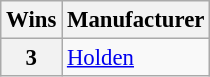<table class="wikitable" style="font-size: 95%;">
<tr>
<th>Wins</th>
<th>Manufacturer</th>
</tr>
<tr>
<th>3</th>
<td><a href='#'>Holden</a></td>
</tr>
</table>
